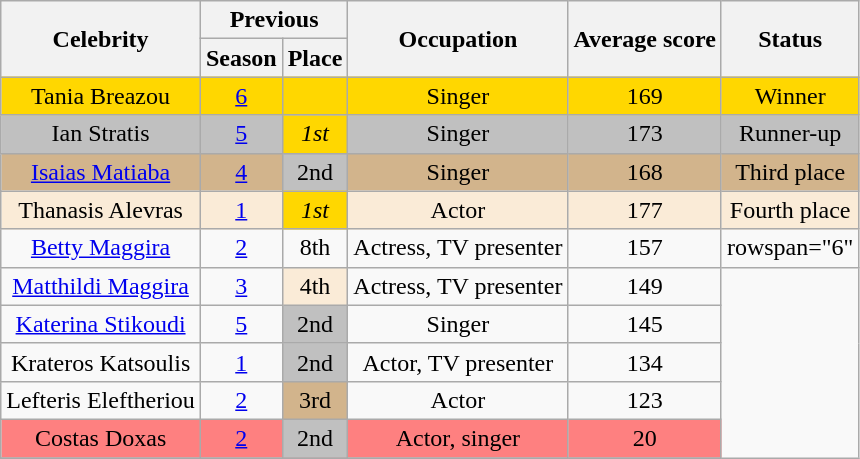<table class="wikitable sortable" style="text-align:center;">
<tr>
<th rowspan="2">Celebrity</th>
<th colspan="2">Previous</th>
<th rowspan="2">Occupation</th>
<th rowspan="2">Average score</th>
<th rowspan="2">Status</th>
</tr>
<tr>
<th>Season</th>
<th>Place</th>
</tr>
<tr bgcolor="gold">
<td>Tania Breazou</td>
<td><a href='#'>6</a></td>
<td></td>
<td>Singer</td>
<td>169</td>
<td>Winner</td>
</tr>
<tr bgcolor="silver">
<td>Ian Stratis</td>
<td><a href='#'>5</a></td>
<td bgcolor="gold"><em>1st</em></td>
<td>Singer</td>
<td>173</td>
<td>Runner-up</td>
</tr>
<tr bgcolor="tan">
<td><a href='#'>Isaias Matiaba</a></td>
<td><a href='#'>4</a></td>
<td bgcolor="silver">2nd</td>
<td>Singer</td>
<td>168</td>
<td>Third place</td>
</tr>
<tr bgcolor=antiquewhite>
<td>Thanasis Alevras</td>
<td><a href='#'>1</a></td>
<td bgcolor="gold"><em>1st</em></td>
<td>Actor</td>
<td>177</td>
<td>Fourth place</td>
</tr>
<tr>
<td><a href='#'>Betty Maggira</a></td>
<td><a href='#'>2</a></td>
<td>8th</td>
<td>Actress, TV presenter</td>
<td>157</td>
<td>rowspan="6" </td>
</tr>
<tr>
<td><a href='#'>Matthildi Maggira</a></td>
<td><a href='#'>3</a></td>
<td bgcolor=antiquewhite>4th</td>
<td>Actress, TV presenter</td>
<td>149</td>
</tr>
<tr>
<td><a href='#'>Katerina Stikoudi</a></td>
<td><a href='#'>5</a></td>
<td bgcolor="silver">2nd</td>
<td>Singer</td>
<td>145</td>
</tr>
<tr>
<td>Krateros Katsoulis</td>
<td><a href='#'>1</a></td>
<td bgcolor="silver">2nd</td>
<td>Actor, TV presenter</td>
<td>134</td>
</tr>
<tr>
<td>Lefteris Eleftheriou</td>
<td><a href='#'>2</a></td>
<td bgcolor="tan">3rd</td>
<td>Actor</td>
<td>123</td>
</tr>
<tr style="background:#FE8080;">
<td>Costas Doxas</td>
<td><a href='#'>2</a></td>
<td bgcolor="silver">2nd</td>
<td>Actor, singer</td>
<td>20</td>
</tr>
<tr>
</tr>
</table>
